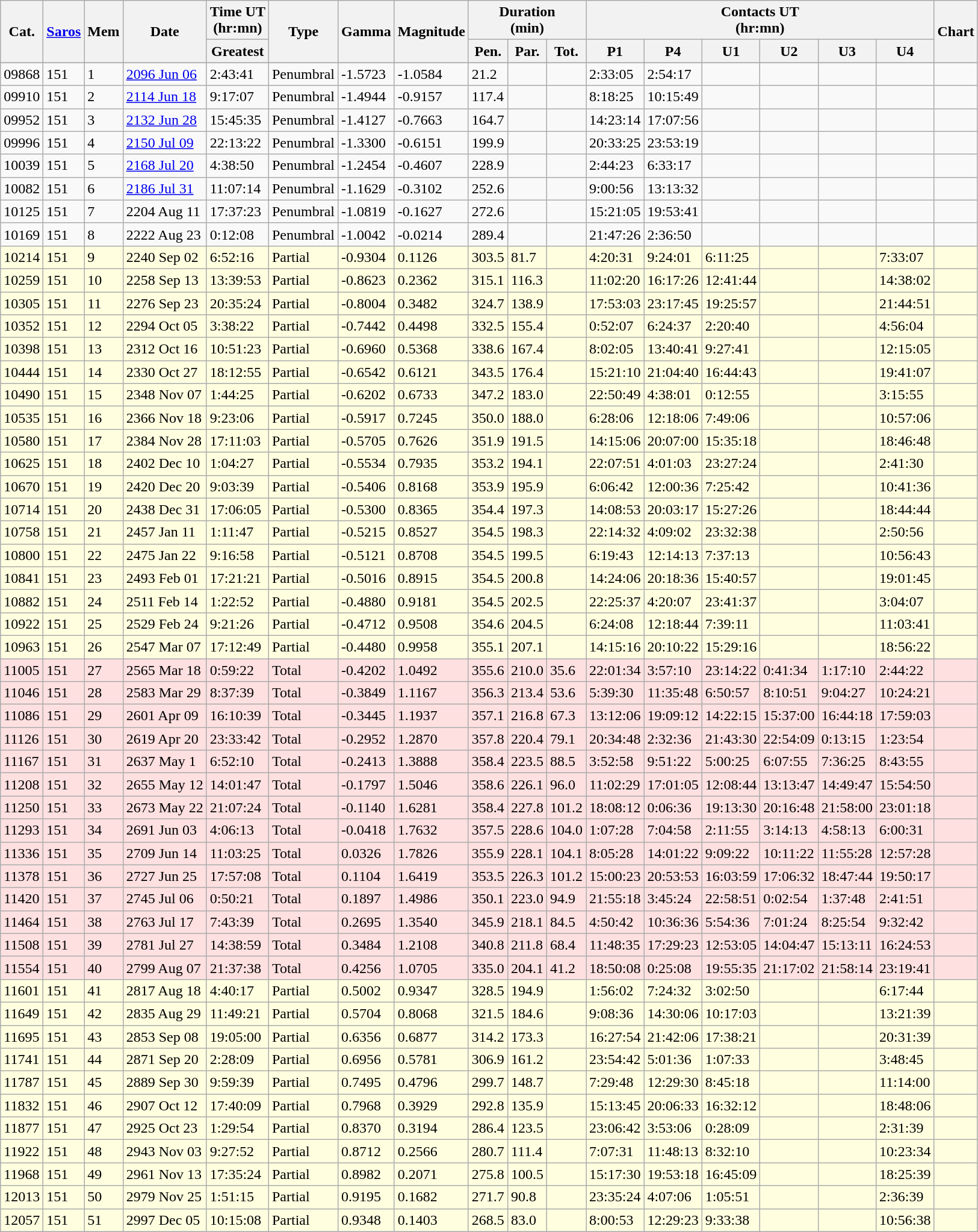<table class=wikitable>
<tr>
<th rowspan=2>Cat.</th>
<th rowspan=2><a href='#'>Saros</a></th>
<th rowspan=2>Mem</th>
<th rowspan=2>Date</th>
<th>Time UT<br>(hr:mn)</th>
<th rowspan=2>Type</th>
<th rowspan=2>Gamma</th>
<th rowspan=2>Magnitude</th>
<th colspan=3>Duration<br>(min)</th>
<th colspan=6>Contacts UT<br>(hr:mn)</th>
<th rowspan=2>Chart</th>
</tr>
<tr>
<th>Greatest</th>
<th>Pen.</th>
<th>Par.</th>
<th>Tot.</th>
<th>P1</th>
<th>P4</th>
<th>U1</th>
<th>U2</th>
<th>U3</th>
<th>U4</th>
</tr>
<tr>
</tr>
<tr>
<td>09868</td>
<td>151</td>
<td>1</td>
<td><a href='#'>2096 Jun 06</a></td>
<td>2:43:41</td>
<td>Penumbral</td>
<td>-1.5723</td>
<td>-1.0584</td>
<td>21.2</td>
<td></td>
<td></td>
<td>2:33:05</td>
<td>2:54:17</td>
<td></td>
<td></td>
<td></td>
<td></td>
<td></td>
</tr>
<tr>
<td>09910</td>
<td>151</td>
<td>2</td>
<td><a href='#'>2114 Jun 18</a></td>
<td>9:17:07</td>
<td>Penumbral</td>
<td>-1.4944</td>
<td>-0.9157</td>
<td>117.4</td>
<td></td>
<td></td>
<td>8:18:25</td>
<td>10:15:49</td>
<td></td>
<td></td>
<td></td>
<td></td>
<td></td>
</tr>
<tr>
<td>09952</td>
<td>151</td>
<td>3</td>
<td><a href='#'>2132 Jun 28</a></td>
<td>15:45:35</td>
<td>Penumbral</td>
<td>-1.4127</td>
<td>-0.7663</td>
<td>164.7</td>
<td></td>
<td></td>
<td>14:23:14</td>
<td>17:07:56</td>
<td></td>
<td></td>
<td></td>
<td></td>
<td></td>
</tr>
<tr>
<td>09996</td>
<td>151</td>
<td>4</td>
<td><a href='#'>2150 Jul 09</a></td>
<td>22:13:22</td>
<td>Penumbral</td>
<td>-1.3300</td>
<td>-0.6151</td>
<td>199.9</td>
<td></td>
<td></td>
<td>20:33:25</td>
<td>23:53:19</td>
<td></td>
<td></td>
<td></td>
<td></td>
<td></td>
</tr>
<tr>
<td>10039</td>
<td>151</td>
<td>5</td>
<td><a href='#'>2168 Jul 20</a></td>
<td>4:38:50</td>
<td>Penumbral</td>
<td>-1.2454</td>
<td>-0.4607</td>
<td>228.9</td>
<td></td>
<td></td>
<td>2:44:23</td>
<td>6:33:17</td>
<td></td>
<td></td>
<td></td>
<td></td>
<td></td>
</tr>
<tr>
<td>10082</td>
<td>151</td>
<td>6</td>
<td><a href='#'>2186 Jul 31</a></td>
<td>11:07:14</td>
<td>Penumbral</td>
<td>-1.1629</td>
<td>-0.3102</td>
<td>252.6</td>
<td></td>
<td></td>
<td>9:00:56</td>
<td>13:13:32</td>
<td></td>
<td></td>
<td></td>
<td></td>
<td></td>
</tr>
<tr>
<td>10125</td>
<td>151</td>
<td>7</td>
<td>2204 Aug 11</td>
<td>17:37:23</td>
<td>Penumbral</td>
<td>-1.0819</td>
<td>-0.1627</td>
<td>272.6</td>
<td></td>
<td></td>
<td>15:21:05</td>
<td>19:53:41</td>
<td></td>
<td></td>
<td></td>
<td></td>
<td></td>
</tr>
<tr>
<td>10169</td>
<td>151</td>
<td>8</td>
<td>2222 Aug 23</td>
<td>0:12:08</td>
<td>Penumbral</td>
<td>-1.0042</td>
<td>-0.0214</td>
<td>289.4</td>
<td></td>
<td></td>
<td>21:47:26</td>
<td>2:36:50</td>
<td></td>
<td></td>
<td></td>
<td></td>
<td></td>
</tr>
<tr bgcolor=#ffffe0>
<td>10214</td>
<td>151</td>
<td>9</td>
<td>2240 Sep 02</td>
<td>6:52:16</td>
<td>Partial</td>
<td>-0.9304</td>
<td>0.1126</td>
<td>303.5</td>
<td>81.7</td>
<td></td>
<td>4:20:31</td>
<td>9:24:01</td>
<td>6:11:25</td>
<td></td>
<td></td>
<td>7:33:07</td>
<td></td>
</tr>
<tr bgcolor=#ffffe0>
<td>10259</td>
<td>151</td>
<td>10</td>
<td>2258 Sep 13</td>
<td>13:39:53</td>
<td>Partial</td>
<td>-0.8623</td>
<td>0.2362</td>
<td>315.1</td>
<td>116.3</td>
<td></td>
<td>11:02:20</td>
<td>16:17:26</td>
<td>12:41:44</td>
<td></td>
<td></td>
<td>14:38:02</td>
<td></td>
</tr>
<tr bgcolor=#ffffe0>
<td>10305</td>
<td>151</td>
<td>11</td>
<td>2276 Sep 23</td>
<td>20:35:24</td>
<td>Partial</td>
<td>-0.8004</td>
<td>0.3482</td>
<td>324.7</td>
<td>138.9</td>
<td></td>
<td>17:53:03</td>
<td>23:17:45</td>
<td>19:25:57</td>
<td></td>
<td></td>
<td>21:44:51</td>
<td></td>
</tr>
<tr bgcolor=#ffffe0>
<td>10352</td>
<td>151</td>
<td>12</td>
<td>2294 Oct 05</td>
<td>3:38:22</td>
<td>Partial</td>
<td>-0.7442</td>
<td>0.4498</td>
<td>332.5</td>
<td>155.4</td>
<td></td>
<td>0:52:07</td>
<td>6:24:37</td>
<td>2:20:40</td>
<td></td>
<td></td>
<td>4:56:04</td>
<td></td>
</tr>
<tr bgcolor=#ffffe0>
<td>10398</td>
<td>151</td>
<td>13</td>
<td>2312 Oct 16</td>
<td>10:51:23</td>
<td>Partial</td>
<td>-0.6960</td>
<td>0.5368</td>
<td>338.6</td>
<td>167.4</td>
<td></td>
<td>8:02:05</td>
<td>13:40:41</td>
<td>9:27:41</td>
<td></td>
<td></td>
<td>12:15:05</td>
<td></td>
</tr>
<tr bgcolor=#ffffe0>
<td>10444</td>
<td>151</td>
<td>14</td>
<td>2330 Oct 27</td>
<td>18:12:55</td>
<td>Partial</td>
<td>-0.6542</td>
<td>0.6121</td>
<td>343.5</td>
<td>176.4</td>
<td></td>
<td>15:21:10</td>
<td>21:04:40</td>
<td>16:44:43</td>
<td></td>
<td></td>
<td>19:41:07</td>
<td></td>
</tr>
<tr bgcolor=#ffffe0>
<td>10490</td>
<td>151</td>
<td>15</td>
<td>2348 Nov 07</td>
<td>1:44:25</td>
<td>Partial</td>
<td>-0.6202</td>
<td>0.6733</td>
<td>347.2</td>
<td>183.0</td>
<td></td>
<td>22:50:49</td>
<td>4:38:01</td>
<td>0:12:55</td>
<td></td>
<td></td>
<td>3:15:55</td>
<td></td>
</tr>
<tr bgcolor=#ffffe0>
<td>10535</td>
<td>151</td>
<td>16</td>
<td>2366 Nov 18</td>
<td>9:23:06</td>
<td>Partial</td>
<td>-0.5917</td>
<td>0.7245</td>
<td>350.0</td>
<td>188.0</td>
<td></td>
<td>6:28:06</td>
<td>12:18:06</td>
<td>7:49:06</td>
<td></td>
<td></td>
<td>10:57:06</td>
<td></td>
</tr>
<tr bgcolor=#ffffe0>
<td>10580</td>
<td>151</td>
<td>17</td>
<td>2384 Nov 28</td>
<td>17:11:03</td>
<td>Partial</td>
<td>-0.5705</td>
<td>0.7626</td>
<td>351.9</td>
<td>191.5</td>
<td></td>
<td>14:15:06</td>
<td>20:07:00</td>
<td>15:35:18</td>
<td></td>
<td></td>
<td>18:46:48</td>
<td></td>
</tr>
<tr bgcolor=#ffffe0>
<td>10625</td>
<td>151</td>
<td>18</td>
<td>2402 Dec 10</td>
<td>1:04:27</td>
<td>Partial</td>
<td>-0.5534</td>
<td>0.7935</td>
<td>353.2</td>
<td>194.1</td>
<td></td>
<td>22:07:51</td>
<td>4:01:03</td>
<td>23:27:24</td>
<td></td>
<td></td>
<td>2:41:30</td>
<td></td>
</tr>
<tr bgcolor=#ffffe0>
<td>10670</td>
<td>151</td>
<td>19</td>
<td>2420 Dec 20</td>
<td>9:03:39</td>
<td>Partial</td>
<td>-0.5406</td>
<td>0.8168</td>
<td>353.9</td>
<td>195.9</td>
<td></td>
<td>6:06:42</td>
<td>12:00:36</td>
<td>7:25:42</td>
<td></td>
<td></td>
<td>10:41:36</td>
<td></td>
</tr>
<tr bgcolor=#ffffe0>
<td>10714</td>
<td>151</td>
<td>20</td>
<td>2438 Dec 31</td>
<td>17:06:05</td>
<td>Partial</td>
<td>-0.5300</td>
<td>0.8365</td>
<td>354.4</td>
<td>197.3</td>
<td></td>
<td>14:08:53</td>
<td>20:03:17</td>
<td>15:27:26</td>
<td></td>
<td></td>
<td>18:44:44</td>
<td></td>
</tr>
<tr bgcolor=#ffffe0>
<td>10758</td>
<td>151</td>
<td>21</td>
<td>2457 Jan 11</td>
<td>1:11:47</td>
<td>Partial</td>
<td>-0.5215</td>
<td>0.8527</td>
<td>354.5</td>
<td>198.3</td>
<td></td>
<td>22:14:32</td>
<td>4:09:02</td>
<td>23:32:38</td>
<td></td>
<td></td>
<td>2:50:56</td>
<td></td>
</tr>
<tr bgcolor=#ffffe0>
<td>10800</td>
<td>151</td>
<td>22</td>
<td>2475 Jan 22</td>
<td>9:16:58</td>
<td>Partial</td>
<td>-0.5121</td>
<td>0.8708</td>
<td>354.5</td>
<td>199.5</td>
<td></td>
<td>6:19:43</td>
<td>12:14:13</td>
<td>7:37:13</td>
<td></td>
<td></td>
<td>10:56:43</td>
<td></td>
</tr>
<tr bgcolor=#ffffe0>
<td>10841</td>
<td>151</td>
<td>23</td>
<td>2493 Feb 01</td>
<td>17:21:21</td>
<td>Partial</td>
<td>-0.5016</td>
<td>0.8915</td>
<td>354.5</td>
<td>200.8</td>
<td></td>
<td>14:24:06</td>
<td>20:18:36</td>
<td>15:40:57</td>
<td></td>
<td></td>
<td>19:01:45</td>
<td></td>
</tr>
<tr bgcolor=#ffffe0>
<td>10882</td>
<td>151</td>
<td>24</td>
<td>2511 Feb 14</td>
<td>1:22:52</td>
<td>Partial</td>
<td>-0.4880</td>
<td>0.9181</td>
<td>354.5</td>
<td>202.5</td>
<td></td>
<td>22:25:37</td>
<td>4:20:07</td>
<td>23:41:37</td>
<td></td>
<td></td>
<td>3:04:07</td>
<td></td>
</tr>
<tr bgcolor=#ffffe0>
<td>10922</td>
<td>151</td>
<td>25</td>
<td>2529 Feb 24</td>
<td>9:21:26</td>
<td>Partial</td>
<td>-0.4712</td>
<td>0.9508</td>
<td>354.6</td>
<td>204.5</td>
<td></td>
<td>6:24:08</td>
<td>12:18:44</td>
<td>7:39:11</td>
<td></td>
<td></td>
<td>11:03:41</td>
<td></td>
</tr>
<tr bgcolor=#ffffe0>
<td>10963</td>
<td>151</td>
<td>26</td>
<td>2547 Mar 07</td>
<td>17:12:49</td>
<td>Partial</td>
<td>-0.4480</td>
<td>0.9958</td>
<td>355.1</td>
<td>207.1</td>
<td></td>
<td>14:15:16</td>
<td>20:10:22</td>
<td>15:29:16</td>
<td></td>
<td></td>
<td>18:56:22</td>
<td></td>
</tr>
<tr bgcolor=#ffe0e0>
<td>11005</td>
<td>151</td>
<td>27</td>
<td>2565 Mar 18</td>
<td>0:59:22</td>
<td>Total</td>
<td>-0.4202</td>
<td>1.0492</td>
<td>355.6</td>
<td>210.0</td>
<td>35.6</td>
<td>22:01:34</td>
<td>3:57:10</td>
<td>23:14:22</td>
<td>0:41:34</td>
<td>1:17:10</td>
<td>2:44:22</td>
<td></td>
</tr>
<tr bgcolor=#ffe0e0>
<td>11046</td>
<td>151</td>
<td>28</td>
<td>2583 Mar 29</td>
<td>8:37:39</td>
<td>Total</td>
<td>-0.3849</td>
<td>1.1167</td>
<td>356.3</td>
<td>213.4</td>
<td>53.6</td>
<td>5:39:30</td>
<td>11:35:48</td>
<td>6:50:57</td>
<td>8:10:51</td>
<td>9:04:27</td>
<td>10:24:21</td>
<td></td>
</tr>
<tr bgcolor=#ffe0e0>
<td>11086</td>
<td>151</td>
<td>29</td>
<td>2601 Apr 09</td>
<td>16:10:39</td>
<td>Total</td>
<td>-0.3445</td>
<td>1.1937</td>
<td>357.1</td>
<td>216.8</td>
<td>67.3</td>
<td>13:12:06</td>
<td>19:09:12</td>
<td>14:22:15</td>
<td>15:37:00</td>
<td>16:44:18</td>
<td>17:59:03</td>
<td></td>
</tr>
<tr bgcolor=#ffe0e0>
<td>11126</td>
<td>151</td>
<td>30</td>
<td>2619 Apr 20</td>
<td>23:33:42</td>
<td>Total</td>
<td>-0.2952</td>
<td>1.2870</td>
<td>357.8</td>
<td>220.4</td>
<td>79.1</td>
<td>20:34:48</td>
<td>2:32:36</td>
<td>21:43:30</td>
<td>22:54:09</td>
<td>0:13:15</td>
<td>1:23:54</td>
<td></td>
</tr>
<tr bgcolor=#ffe0e0>
<td>11167</td>
<td>151</td>
<td>31</td>
<td>2637 May 1</td>
<td>6:52:10</td>
<td>Total</td>
<td>-0.2413</td>
<td>1.3888</td>
<td>358.4</td>
<td>223.5</td>
<td>88.5</td>
<td>3:52:58</td>
<td>9:51:22</td>
<td>5:00:25</td>
<td>6:07:55</td>
<td>7:36:25</td>
<td>8:43:55</td>
<td></td>
</tr>
<tr bgcolor=#ffe0e0>
<td>11208</td>
<td>151</td>
<td>32</td>
<td>2655 May 12</td>
<td>14:01:47</td>
<td>Total</td>
<td>-0.1797</td>
<td>1.5046</td>
<td>358.6</td>
<td>226.1</td>
<td>96.0</td>
<td>11:02:29</td>
<td>17:01:05</td>
<td>12:08:44</td>
<td>13:13:47</td>
<td>14:49:47</td>
<td>15:54:50</td>
<td></td>
</tr>
<tr bgcolor=#ffe0e0>
<td>11250</td>
<td>151</td>
<td>33</td>
<td>2673 May 22</td>
<td>21:07:24</td>
<td>Total</td>
<td>-0.1140</td>
<td>1.6281</td>
<td>358.4</td>
<td>227.8</td>
<td>101.2</td>
<td>18:08:12</td>
<td>0:06:36</td>
<td>19:13:30</td>
<td>20:16:48</td>
<td>21:58:00</td>
<td>23:01:18</td>
<td></td>
</tr>
<tr bgcolor=#ffe0e0>
<td>11293</td>
<td>151</td>
<td>34</td>
<td>2691 Jun 03</td>
<td>4:06:13</td>
<td>Total</td>
<td>-0.0418</td>
<td>1.7632</td>
<td>357.5</td>
<td>228.6</td>
<td>104.0</td>
<td>1:07:28</td>
<td>7:04:58</td>
<td>2:11:55</td>
<td>3:14:13</td>
<td>4:58:13</td>
<td>6:00:31</td>
<td></td>
</tr>
<tr bgcolor=#ffe0e0>
<td>11336</td>
<td>151</td>
<td>35</td>
<td>2709 Jun 14</td>
<td>11:03:25</td>
<td>Total</td>
<td>0.0326</td>
<td>1.7826</td>
<td>355.9</td>
<td>228.1</td>
<td>104.1</td>
<td>8:05:28</td>
<td>14:01:22</td>
<td>9:09:22</td>
<td>10:11:22</td>
<td>11:55:28</td>
<td>12:57:28</td>
<td></td>
</tr>
<tr bgcolor=#ffe0e0>
<td>11378</td>
<td>151</td>
<td>36</td>
<td>2727 Jun 25</td>
<td>17:57:08</td>
<td>Total</td>
<td>0.1104</td>
<td>1.6419</td>
<td>353.5</td>
<td>226.3</td>
<td>101.2</td>
<td>15:00:23</td>
<td>20:53:53</td>
<td>16:03:59</td>
<td>17:06:32</td>
<td>18:47:44</td>
<td>19:50:17</td>
<td></td>
</tr>
<tr bgcolor=#ffe0e0>
<td>11420</td>
<td>151</td>
<td>37</td>
<td>2745 Jul 06</td>
<td>0:50:21</td>
<td>Total</td>
<td>0.1897</td>
<td>1.4986</td>
<td>350.1</td>
<td>223.0</td>
<td>94.9</td>
<td>21:55:18</td>
<td>3:45:24</td>
<td>22:58:51</td>
<td>0:02:54</td>
<td>1:37:48</td>
<td>2:41:51</td>
<td></td>
</tr>
<tr bgcolor=#ffe0e0>
<td>11464</td>
<td>151</td>
<td>38</td>
<td>2763 Jul 17</td>
<td>7:43:39</td>
<td>Total</td>
<td>0.2695</td>
<td>1.3540</td>
<td>345.9</td>
<td>218.1</td>
<td>84.5</td>
<td>4:50:42</td>
<td>10:36:36</td>
<td>5:54:36</td>
<td>7:01:24</td>
<td>8:25:54</td>
<td>9:32:42</td>
<td></td>
</tr>
<tr bgcolor=#ffe0e0>
<td>11508</td>
<td>151</td>
<td>39</td>
<td>2781 Jul 27</td>
<td>14:38:59</td>
<td>Total</td>
<td>0.3484</td>
<td>1.2108</td>
<td>340.8</td>
<td>211.8</td>
<td>68.4</td>
<td>11:48:35</td>
<td>17:29:23</td>
<td>12:53:05</td>
<td>14:04:47</td>
<td>15:13:11</td>
<td>16:24:53</td>
<td></td>
</tr>
<tr bgcolor=#ffe0e0>
<td>11554</td>
<td>151</td>
<td>40</td>
<td>2799 Aug 07</td>
<td>21:37:38</td>
<td>Total</td>
<td>0.4256</td>
<td>1.0705</td>
<td>335.0</td>
<td>204.1</td>
<td>41.2</td>
<td>18:50:08</td>
<td>0:25:08</td>
<td>19:55:35</td>
<td>21:17:02</td>
<td>21:58:14</td>
<td>23:19:41</td>
<td></td>
</tr>
<tr bgcolor=#ffffe0>
<td>11601</td>
<td>151</td>
<td>41</td>
<td>2817 Aug 18</td>
<td>4:40:17</td>
<td>Partial</td>
<td>0.5002</td>
<td>0.9347</td>
<td>328.5</td>
<td>194.9</td>
<td></td>
<td>1:56:02</td>
<td>7:24:32</td>
<td>3:02:50</td>
<td></td>
<td></td>
<td>6:17:44</td>
<td></td>
</tr>
<tr bgcolor=#ffffe0>
<td>11649</td>
<td>151</td>
<td>42</td>
<td>2835 Aug 29</td>
<td>11:49:21</td>
<td>Partial</td>
<td>0.5704</td>
<td>0.8068</td>
<td>321.5</td>
<td>184.6</td>
<td></td>
<td>9:08:36</td>
<td>14:30:06</td>
<td>10:17:03</td>
<td></td>
<td></td>
<td>13:21:39</td>
<td></td>
</tr>
<tr bgcolor=#ffffe0>
<td>11695</td>
<td>151</td>
<td>43</td>
<td>2853 Sep 08</td>
<td>19:05:00</td>
<td>Partial</td>
<td>0.6356</td>
<td>0.6877</td>
<td>314.2</td>
<td>173.3</td>
<td></td>
<td>16:27:54</td>
<td>21:42:06</td>
<td>17:38:21</td>
<td></td>
<td></td>
<td>20:31:39</td>
<td></td>
</tr>
<tr bgcolor=#ffffe0>
<td>11741</td>
<td>151</td>
<td>44</td>
<td>2871 Sep 20</td>
<td>2:28:09</td>
<td>Partial</td>
<td>0.6956</td>
<td>0.5781</td>
<td>306.9</td>
<td>161.2</td>
<td></td>
<td>23:54:42</td>
<td>5:01:36</td>
<td>1:07:33</td>
<td></td>
<td></td>
<td>3:48:45</td>
<td></td>
</tr>
<tr bgcolor=#ffffe0>
<td>11787</td>
<td>151</td>
<td>45</td>
<td>2889 Sep 30</td>
<td>9:59:39</td>
<td>Partial</td>
<td>0.7495</td>
<td>0.4796</td>
<td>299.7</td>
<td>148.7</td>
<td></td>
<td>7:29:48</td>
<td>12:29:30</td>
<td>8:45:18</td>
<td></td>
<td></td>
<td>11:14:00</td>
<td></td>
</tr>
<tr bgcolor=#ffffe0>
<td>11832</td>
<td>151</td>
<td>46</td>
<td>2907 Oct 12</td>
<td>17:40:09</td>
<td>Partial</td>
<td>0.7968</td>
<td>0.3929</td>
<td>292.8</td>
<td>135.9</td>
<td></td>
<td>15:13:45</td>
<td>20:06:33</td>
<td>16:32:12</td>
<td></td>
<td></td>
<td>18:48:06</td>
<td></td>
</tr>
<tr bgcolor=#ffffe0>
<td>11877</td>
<td>151</td>
<td>47</td>
<td>2925 Oct 23</td>
<td>1:29:54</td>
<td>Partial</td>
<td>0.8370</td>
<td>0.3194</td>
<td>286.4</td>
<td>123.5</td>
<td></td>
<td>23:06:42</td>
<td>3:53:06</td>
<td>0:28:09</td>
<td></td>
<td></td>
<td>2:31:39</td>
<td></td>
</tr>
<tr bgcolor=#ffffe0>
<td>11922</td>
<td>151</td>
<td>48</td>
<td>2943 Nov 03</td>
<td>9:27:52</td>
<td>Partial</td>
<td>0.8712</td>
<td>0.2566</td>
<td>280.7</td>
<td>111.4</td>
<td></td>
<td>7:07:31</td>
<td>11:48:13</td>
<td>8:32:10</td>
<td></td>
<td></td>
<td>10:23:34</td>
<td></td>
</tr>
<tr bgcolor=#ffffe0>
<td>11968</td>
<td>151</td>
<td>49</td>
<td>2961 Nov 13</td>
<td>17:35:24</td>
<td>Partial</td>
<td>0.8982</td>
<td>0.2071</td>
<td>275.8</td>
<td>100.5</td>
<td></td>
<td>15:17:30</td>
<td>19:53:18</td>
<td>16:45:09</td>
<td></td>
<td></td>
<td>18:25:39</td>
<td></td>
</tr>
<tr bgcolor=#ffffe0>
<td>12013</td>
<td>151</td>
<td>50</td>
<td>2979 Nov 25</td>
<td>1:51:15</td>
<td>Partial</td>
<td>0.9195</td>
<td>0.1682</td>
<td>271.7</td>
<td>90.8</td>
<td></td>
<td>23:35:24</td>
<td>4:07:06</td>
<td>1:05:51</td>
<td></td>
<td></td>
<td>2:36:39</td>
<td></td>
</tr>
<tr bgcolor=#ffffe0>
<td>12057</td>
<td>151</td>
<td>51</td>
<td>2997 Dec 05</td>
<td>10:15:08</td>
<td>Partial</td>
<td>0.9348</td>
<td>0.1403</td>
<td>268.5</td>
<td>83.0</td>
<td></td>
<td>8:00:53</td>
<td>12:29:23</td>
<td>9:33:38</td>
<td></td>
<td></td>
<td>10:56:38</td>
<td></td>
</tr>
</table>
